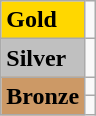<table class="wikitable">
<tr>
<td bgcolor="gold"><strong>Gold</strong></td>
<td></td>
</tr>
<tr>
<td bgcolor="silver"><strong>Silver</strong></td>
<td></td>
</tr>
<tr>
<td rowspan="2" bgcolor="#cc9966"><strong>Bronze</strong></td>
<td></td>
</tr>
<tr>
<td></td>
</tr>
</table>
